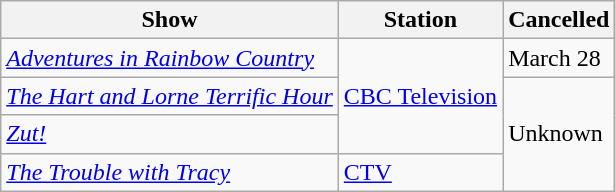<table class="wikitable">
<tr>
<th>Show</th>
<th>Station</th>
<th>Cancelled</th>
</tr>
<tr>
<td><em><a href='#'>Adventures in Rainbow Country</a></em></td>
<td rowspan="3"><a href='#'>CBC Television</a></td>
<td>March 28</td>
</tr>
<tr>
<td><em><a href='#'>The Hart and Lorne Terrific Hour</a></em></td>
<td rowspan="3">Unknown</td>
</tr>
<tr>
<td><em><a href='#'>Zut!</a></em></td>
</tr>
<tr>
<td><em><a href='#'>The Trouble with Tracy</a></em></td>
<td><a href='#'>CTV</a></td>
</tr>
</table>
